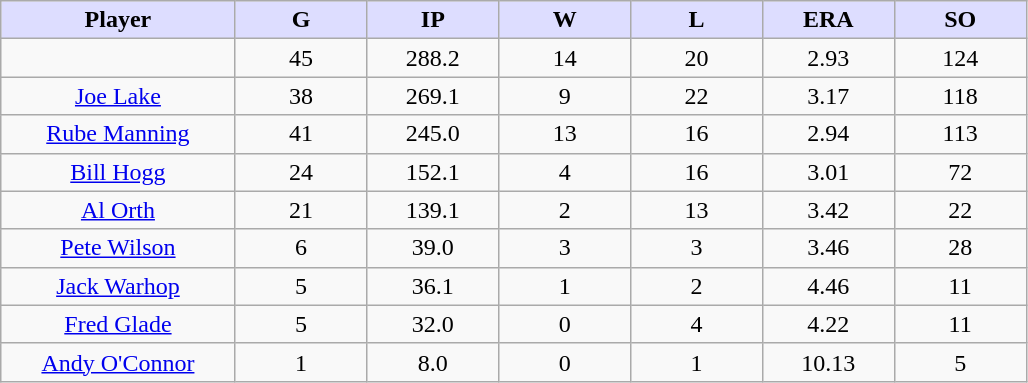<table class="wikitable sortable">
<tr>
<th style="background:#ddf; width:16%;">Player</th>
<th style="background:#ddf; width:9%;">G</th>
<th style="background:#ddf; width:9%;">IP</th>
<th style="background:#ddf; width:9%;">W</th>
<th style="background:#ddf; width:9%;">L</th>
<th style="background:#ddf; width:9%;">ERA</th>
<th style="background:#ddf; width:9%;">SO</th>
</tr>
<tr style="text-align:center;">
<td></td>
<td>45</td>
<td>288.2</td>
<td>14</td>
<td>20</td>
<td>2.93</td>
<td>124</td>
</tr>
<tr align="center">
<td><a href='#'>Joe Lake</a></td>
<td>38</td>
<td>269.1</td>
<td>9</td>
<td>22</td>
<td>3.17</td>
<td>118</td>
</tr>
<tr align="center">
<td><a href='#'>Rube Manning</a></td>
<td>41</td>
<td>245.0</td>
<td>13</td>
<td>16</td>
<td>2.94</td>
<td>113</td>
</tr>
<tr align="center">
<td><a href='#'>Bill Hogg</a></td>
<td>24</td>
<td>152.1</td>
<td>4</td>
<td>16</td>
<td>3.01</td>
<td>72</td>
</tr>
<tr align="center">
<td><a href='#'>Al Orth</a></td>
<td>21</td>
<td>139.1</td>
<td>2</td>
<td>13</td>
<td>3.42</td>
<td>22</td>
</tr>
<tr align="center">
<td><a href='#'>Pete Wilson</a></td>
<td>6</td>
<td>39.0</td>
<td>3</td>
<td>3</td>
<td>3.46</td>
<td>28</td>
</tr>
<tr align="center">
<td><a href='#'>Jack Warhop</a></td>
<td>5</td>
<td>36.1</td>
<td>1</td>
<td>2</td>
<td>4.46</td>
<td>11</td>
</tr>
<tr align="center">
<td><a href='#'>Fred Glade</a></td>
<td>5</td>
<td>32.0</td>
<td>0</td>
<td>4</td>
<td>4.22</td>
<td>11</td>
</tr>
<tr align="center">
<td><a href='#'>Andy O'Connor</a></td>
<td>1</td>
<td>8.0</td>
<td>0</td>
<td>1</td>
<td>10.13</td>
<td>5</td>
</tr>
</table>
